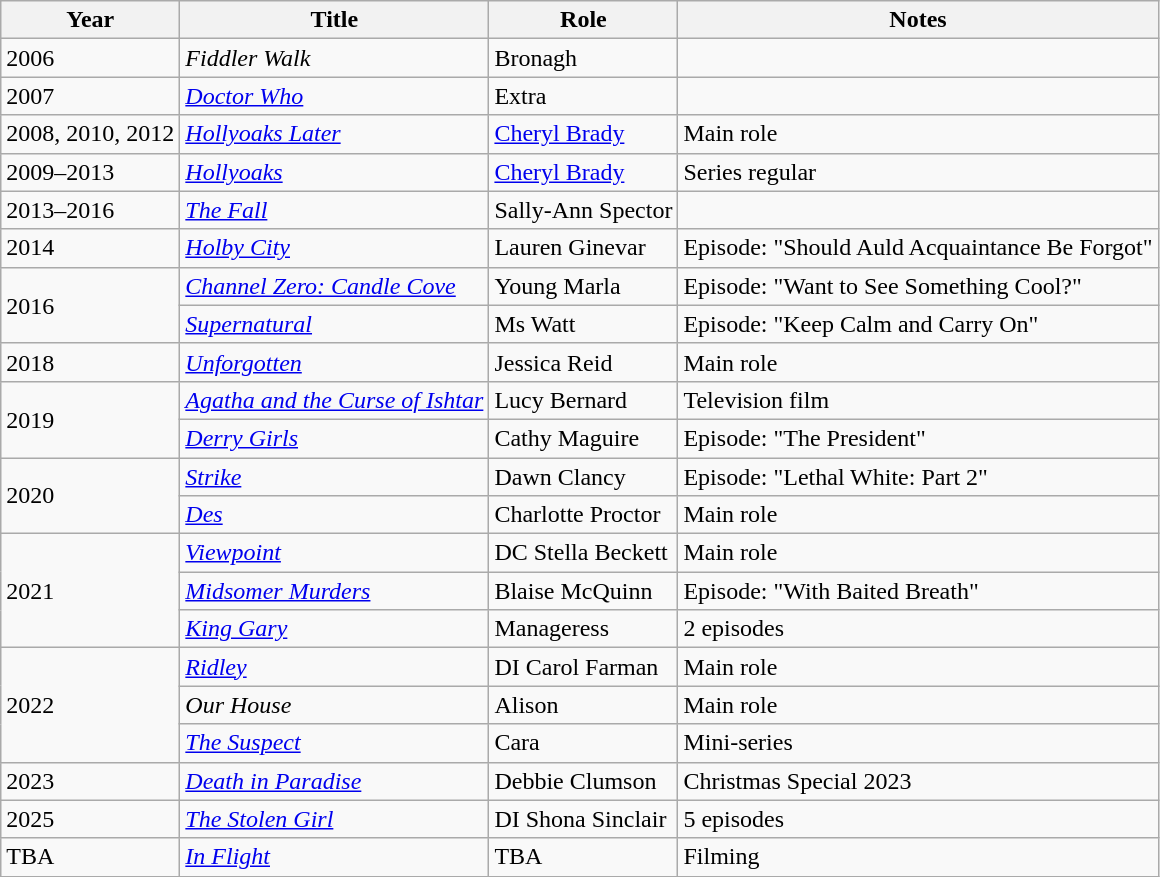<table class="wikitable sortable">
<tr>
<th>Year</th>
<th>Title</th>
<th>Role</th>
<th>Notes</th>
</tr>
<tr>
<td>2006</td>
<td><em>Fiddler Walk</em></td>
<td>Bronagh</td>
<td></td>
</tr>
<tr>
<td>2007</td>
<td><em><a href='#'>Doctor Who</a></em></td>
<td>Extra</td>
<td></td>
</tr>
<tr>
<td>2008, 2010, 2012</td>
<td><em><a href='#'>Hollyoaks Later</a></em></td>
<td><a href='#'>Cheryl Brady</a></td>
<td>Main role</td>
</tr>
<tr>
<td>2009–2013</td>
<td><em><a href='#'>Hollyoaks</a></em></td>
<td><a href='#'>Cheryl Brady</a></td>
<td>Series regular</td>
</tr>
<tr>
<td>2013–2016</td>
<td><em><a href='#'>The Fall</a></em></td>
<td>Sally-Ann Spector</td>
<td></td>
</tr>
<tr>
<td>2014</td>
<td><em><a href='#'>Holby City</a></em></td>
<td>Lauren Ginevar</td>
<td>Episode: "Should Auld Acquaintance Be Forgot"</td>
</tr>
<tr>
<td rowspan="2">2016</td>
<td><em><a href='#'>Channel Zero: Candle Cove</a></em></td>
<td>Young Marla</td>
<td>Episode: "Want to See Something Cool?"</td>
</tr>
<tr>
<td><em><a href='#'>Supernatural</a></em></td>
<td>Ms Watt</td>
<td>Episode: "Keep Calm and Carry On"</td>
</tr>
<tr>
<td>2018</td>
<td><em><a href='#'>Unforgotten</a></em></td>
<td>Jessica Reid</td>
<td>Main role</td>
</tr>
<tr>
<td rowspan="2">2019</td>
<td><em><a href='#'>Agatha and the Curse of Ishtar</a></em></td>
<td>Lucy Bernard</td>
<td>Television film</td>
</tr>
<tr>
<td><em><a href='#'>Derry Girls</a></em></td>
<td>Cathy Maguire</td>
<td>Episode: "The President"</td>
</tr>
<tr>
<td rowspan="2">2020</td>
<td><em><a href='#'>Strike</a></em></td>
<td>Dawn Clancy</td>
<td>Episode: "Lethal White: Part 2"</td>
</tr>
<tr>
<td><em><a href='#'>Des</a></em></td>
<td>Charlotte Proctor</td>
<td>Main role</td>
</tr>
<tr>
<td rowspan="3">2021</td>
<td><em><a href='#'>Viewpoint</a></em></td>
<td>DC Stella Beckett</td>
<td>Main role</td>
</tr>
<tr>
<td><em><a href='#'>Midsomer Murders</a></em></td>
<td>Blaise McQuinn</td>
<td>Episode: "With Baited Breath"</td>
</tr>
<tr>
<td><em><a href='#'>King Gary</a></em></td>
<td>Manageress</td>
<td>2 episodes</td>
</tr>
<tr>
<td rowspan="3">2022</td>
<td><em><a href='#'>Ridley</a></em></td>
<td>DI Carol Farman</td>
<td>Main role</td>
</tr>
<tr>
<td><em> Our House</em></td>
<td>Alison</td>
<td>Main role</td>
</tr>
<tr>
<td><a href='#'><em>The Suspect</em></a></td>
<td>Cara</td>
<td>Mini-series</td>
</tr>
<tr>
<td>2023</td>
<td><a href='#'><em>Death in Paradise</em></a></td>
<td>Debbie Clumson</td>
<td>Christmas Special 2023</td>
</tr>
<tr>
<td>2025</td>
<td><em><a href='#'>The Stolen Girl</a></em></td>
<td>DI Shona Sinclair</td>
<td>5 episodes</td>
</tr>
<tr>
<td>TBA</td>
<td><em><a href='#'> In Flight</a></em></td>
<td>TBA</td>
<td>Filming</td>
</tr>
</table>
